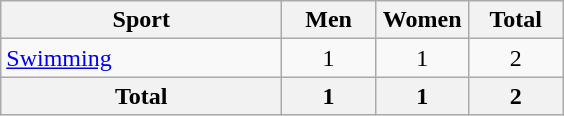<table class="wikitable sortable" style="text-align:center;">
<tr>
<th width=180>Sport</th>
<th width=55>Men</th>
<th width=55>Women</th>
<th width=55>Total</th>
</tr>
<tr>
<td align=left><a href='#'>Swimming</a></td>
<td>1</td>
<td>1</td>
<td>2</td>
</tr>
<tr>
<th>Total</th>
<th>1</th>
<th>1</th>
<th>2</th>
</tr>
</table>
